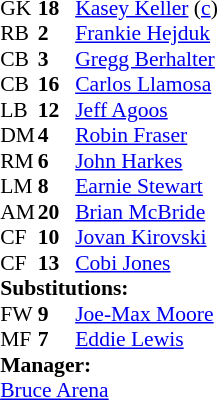<table style="font-size: 90%" cellspacing="0" cellpadding="0" align="center">
<tr>
<th width=25></th>
<th width=25></th>
</tr>
<tr>
<td>GK</td>
<td><strong>18</strong></td>
<td><a href='#'>Kasey Keller</a> (<a href='#'>c</a>)</td>
</tr>
<tr>
<td>RB</td>
<td><strong>2</strong></td>
<td><a href='#'>Frankie Hejduk</a></td>
</tr>
<tr>
<td>CB</td>
<td><strong>3</strong></td>
<td><a href='#'>Gregg Berhalter</a></td>
<td></td>
</tr>
<tr>
<td>CB</td>
<td><strong>16</strong></td>
<td><a href='#'>Carlos Llamosa</a></td>
<td></td>
<td></td>
</tr>
<tr>
<td>LB</td>
<td><strong>12</strong></td>
<td><a href='#'>Jeff Agoos</a></td>
</tr>
<tr>
<td>DM</td>
<td><strong>4</strong></td>
<td><a href='#'>Robin Fraser</a></td>
<td></td>
</tr>
<tr>
<td>RM</td>
<td><strong>6</strong></td>
<td><a href='#'>John Harkes</a></td>
<td></td>
<td></td>
</tr>
<tr>
<td>LM</td>
<td><strong>8</strong></td>
<td><a href='#'>Earnie Stewart</a></td>
</tr>
<tr>
<td>AM</td>
<td><strong>20</strong></td>
<td><a href='#'>Brian McBride</a></td>
</tr>
<tr>
<td>CF</td>
<td><strong>10</strong></td>
<td><a href='#'>Jovan Kirovski</a></td>
</tr>
<tr>
<td>CF</td>
<td><strong>13</strong></td>
<td><a href='#'>Cobi Jones</a></td>
</tr>
<tr>
<td colspan=3><strong>Substitutions:</strong></td>
</tr>
<tr>
<td>FW</td>
<td><strong>9</strong></td>
<td><a href='#'>Joe-Max Moore</a></td>
<td></td>
<td></td>
</tr>
<tr>
<td>MF</td>
<td><strong>7</strong></td>
<td><a href='#'>Eddie Lewis</a></td>
<td></td>
<td></td>
</tr>
<tr>
<td colspan=3><strong>Manager:</strong></td>
</tr>
<tr>
<td colspan=3><a href='#'>Bruce Arena</a></td>
</tr>
</table>
